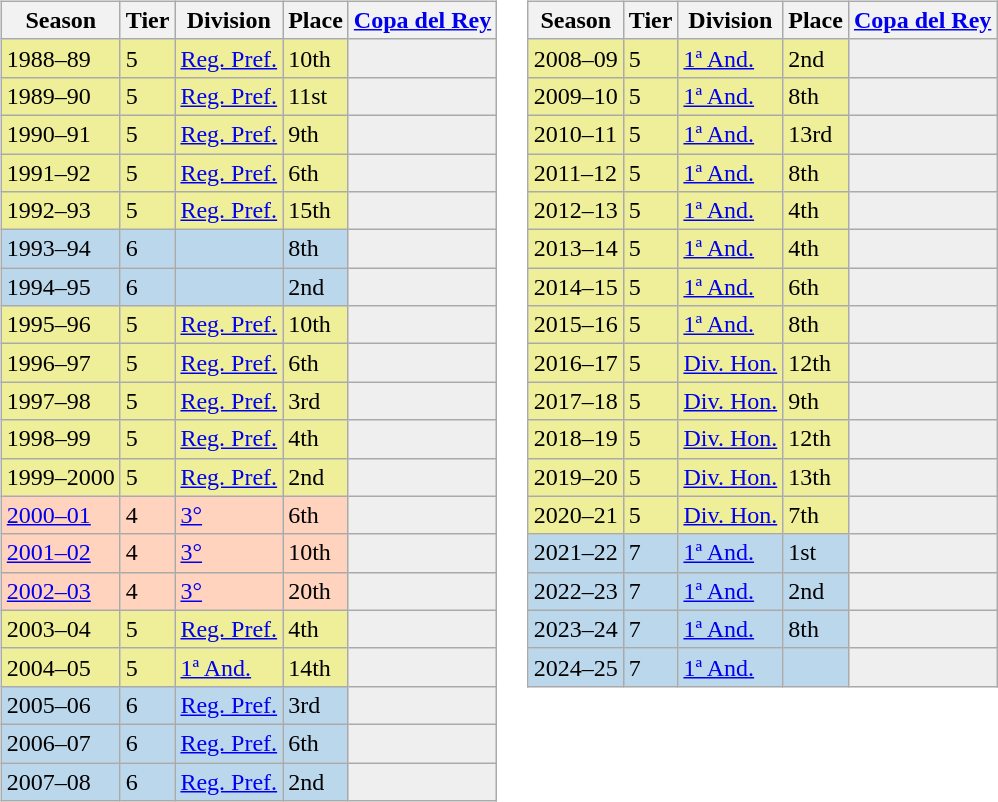<table>
<tr>
<td valign="top" width=0%><br><table class="wikitable">
<tr style="background:#f0f6fa;">
<th>Season</th>
<th>Tier</th>
<th>Division</th>
<th>Place</th>
<th><a href='#'>Copa del Rey</a></th>
</tr>
<tr>
<td style="background:#EFEF99;">1988–89</td>
<td style="background:#EFEF99;">5</td>
<td style="background:#EFEF99;"><a href='#'>Reg. Pref.</a></td>
<td style="background:#EFEF99;">10th</td>
<th style="background:#efefef;"></th>
</tr>
<tr>
<td style="background:#EFEF99;">1989–90</td>
<td style="background:#EFEF99;">5</td>
<td style="background:#EFEF99;"><a href='#'>Reg. Pref.</a></td>
<td style="background:#EFEF99;">11st</td>
<th style="background:#efefef;"></th>
</tr>
<tr>
<td style="background:#EFEF99;">1990–91</td>
<td style="background:#EFEF99;">5</td>
<td style="background:#EFEF99;"><a href='#'>Reg. Pref.</a></td>
<td style="background:#EFEF99;">9th</td>
<th style="background:#efefef;"></th>
</tr>
<tr>
<td style="background:#EFEF99;">1991–92</td>
<td style="background:#EFEF99;">5</td>
<td style="background:#EFEF99;"><a href='#'>Reg. Pref.</a></td>
<td style="background:#EFEF99;">6th</td>
<th style="background:#efefef;"></th>
</tr>
<tr>
<td style="background:#EFEF99;">1992–93</td>
<td style="background:#EFEF99;">5</td>
<td style="background:#EFEF99;"><a href='#'>Reg. Pref.</a></td>
<td style="background:#EFEF99;">15th</td>
<th style="background:#efefef;"></th>
</tr>
<tr>
<td style="background:#BBD7EC;">1993–94</td>
<td style="background:#BBD7EC;">6</td>
<td style="background:#BBD7EC;"></td>
<td style="background:#BBD7EC;">8th</td>
<th style="background:#efefef;"></th>
</tr>
<tr>
<td style="background:#BBD7EC;">1994–95</td>
<td style="background:#BBD7EC;">6</td>
<td style="background:#BBD7EC;"></td>
<td style="background:#BBD7EC;">2nd</td>
<th style="background:#efefef;"></th>
</tr>
<tr>
<td style="background:#EFEF99;">1995–96</td>
<td style="background:#EFEF99;">5</td>
<td style="background:#EFEF99;"><a href='#'>Reg. Pref.</a></td>
<td style="background:#EFEF99;">10th</td>
<th style="background:#efefef;"></th>
</tr>
<tr>
<td style="background:#EFEF99;">1996–97</td>
<td style="background:#EFEF99;">5</td>
<td style="background:#EFEF99;"><a href='#'>Reg. Pref.</a></td>
<td style="background:#EFEF99;">6th</td>
<th style="background:#efefef;"></th>
</tr>
<tr>
<td style="background:#EFEF99;">1997–98</td>
<td style="background:#EFEF99;">5</td>
<td style="background:#EFEF99;"><a href='#'>Reg. Pref.</a></td>
<td style="background:#EFEF99;">3rd</td>
<th style="background:#efefef;"></th>
</tr>
<tr>
<td style="background:#EFEF99;">1998–99</td>
<td style="background:#EFEF99;">5</td>
<td style="background:#EFEF99;"><a href='#'>Reg. Pref.</a></td>
<td style="background:#EFEF99;">4th</td>
<th style="background:#efefef;"></th>
</tr>
<tr>
<td style="background:#EFEF99;">1999–2000</td>
<td style="background:#EFEF99;">5</td>
<td style="background:#EFEF99;"><a href='#'>Reg. Pref.</a></td>
<td style="background:#EFEF99;">2nd</td>
<th style="background:#efefef;"></th>
</tr>
<tr>
<td style="background:#FFD3BD;"><a href='#'>2000–01</a></td>
<td style="background:#FFD3BD;">4</td>
<td style="background:#FFD3BD;"><a href='#'>3°</a></td>
<td style="background:#FFD3BD;">6th</td>
<th style="background:#efefef;"></th>
</tr>
<tr>
<td style="background:#FFD3BD;"><a href='#'>2001–02</a></td>
<td style="background:#FFD3BD;">4</td>
<td style="background:#FFD3BD;"><a href='#'>3°</a></td>
<td style="background:#FFD3BD;">10th</td>
<th style="background:#efefef;"></th>
</tr>
<tr>
<td style="background:#FFD3BD;"><a href='#'>2002–03</a></td>
<td style="background:#FFD3BD;">4</td>
<td style="background:#FFD3BD;"><a href='#'>3°</a></td>
<td style="background:#FFD3BD;">20th</td>
<th style="background:#efefef;"></th>
</tr>
<tr>
<td style="background:#EFEF99;">2003–04</td>
<td style="background:#EFEF99;">5</td>
<td style="background:#EFEF99;"><a href='#'>Reg. Pref.</a></td>
<td style="background:#EFEF99;">4th</td>
<th style="background:#efefef;"></th>
</tr>
<tr>
<td style="background:#EFEF99;">2004–05</td>
<td style="background:#EFEF99;">5</td>
<td style="background:#EFEF99;"><a href='#'>1ª And.</a></td>
<td style="background:#EFEF99;">14th</td>
<th style="background:#efefef;"></th>
</tr>
<tr>
<td style="background:#BBD7EC;">2005–06</td>
<td style="background:#BBD7EC;">6</td>
<td style="background:#BBD7EC;"><a href='#'>Reg. Pref.</a></td>
<td style="background:#BBD7EC;">3rd</td>
<th style="background:#efefef;"></th>
</tr>
<tr>
<td style="background:#BBD7EC;">2006–07</td>
<td style="background:#BBD7EC;">6</td>
<td style="background:#BBD7EC;"><a href='#'>Reg. Pref.</a></td>
<td style="background:#BBD7EC;">6th</td>
<th style="background:#efefef;"></th>
</tr>
<tr>
<td style="background:#BBD7EC;">2007–08</td>
<td style="background:#BBD7EC;">6</td>
<td style="background:#BBD7EC;"><a href='#'>Reg. Pref.</a></td>
<td style="background:#BBD7EC;">2nd</td>
<th style="background:#efefef;"></th>
</tr>
</table>
</td>
<td valign="top" width=51%><br><table class="wikitable">
<tr style="background:#f0f6fa;">
<th>Season</th>
<th>Tier</th>
<th>Division</th>
<th>Place</th>
<th><a href='#'>Copa del Rey</a></th>
</tr>
<tr>
<td style="background:#EFEF99;">2008–09</td>
<td style="background:#EFEF99;">5</td>
<td style="background:#EFEF99;"><a href='#'>1ª And.</a></td>
<td style="background:#EFEF99;">2nd</td>
<th style="background:#efefef;"></th>
</tr>
<tr>
<td style="background:#EFEF99;">2009–10</td>
<td style="background:#EFEF99;">5</td>
<td style="background:#EFEF99;"><a href='#'>1ª And.</a></td>
<td style="background:#EFEF99;">8th</td>
<th style="background:#efefef;"></th>
</tr>
<tr>
<td style="background:#EFEF99;">2010–11</td>
<td style="background:#EFEF99;">5</td>
<td style="background:#EFEF99;"><a href='#'>1ª And.</a></td>
<td style="background:#EFEF99;">13rd</td>
<th style="background:#efefef;"></th>
</tr>
<tr>
<td style="background:#EFEF99;">2011–12</td>
<td style="background:#EFEF99;">5</td>
<td style="background:#EFEF99;"><a href='#'>1ª And.</a></td>
<td style="background:#EFEF99;">8th</td>
<th style="background:#efefef;"></th>
</tr>
<tr>
<td style="background:#EFEF99;">2012–13</td>
<td style="background:#EFEF99;">5</td>
<td style="background:#EFEF99;"><a href='#'>1ª And.</a></td>
<td style="background:#EFEF99;">4th</td>
<th style="background:#efefef;"></th>
</tr>
<tr>
<td style="background:#EFEF99;">2013–14</td>
<td style="background:#EFEF99;">5</td>
<td style="background:#EFEF99;"><a href='#'>1ª And.</a></td>
<td style="background:#EFEF99;">4th</td>
<th style="background:#efefef;"></th>
</tr>
<tr>
<td style="background:#EFEF99;">2014–15</td>
<td style="background:#EFEF99;">5</td>
<td style="background:#EFEF99;"><a href='#'>1ª And.</a></td>
<td style="background:#EFEF99;">6th</td>
<th style="background:#efefef;"></th>
</tr>
<tr>
<td style="background:#EFEF99;">2015–16</td>
<td style="background:#EFEF99;">5</td>
<td style="background:#EFEF99;"><a href='#'>1ª And.</a></td>
<td style="background:#EFEF99;">8th</td>
<th style="background:#efefef;"></th>
</tr>
<tr>
<td style="background:#EFEF99;">2016–17</td>
<td style="background:#EFEF99;">5</td>
<td style="background:#EFEF99;"><a href='#'>Div. Hon.</a></td>
<td style="background:#EFEF99;">12th</td>
<th style="background:#efefef;"></th>
</tr>
<tr>
<td style="background:#EFEF99;">2017–18</td>
<td style="background:#EFEF99;">5</td>
<td style="background:#EFEF99;"><a href='#'>Div. Hon.</a></td>
<td style="background:#EFEF99;">9th</td>
<th style="background:#efefef;"></th>
</tr>
<tr>
<td style="background:#EFEF99;">2018–19</td>
<td style="background:#EFEF99;">5</td>
<td style="background:#EFEF99;"><a href='#'>Div. Hon.</a></td>
<td style="background:#EFEF99;">12th</td>
<th style="background:#efefef;"></th>
</tr>
<tr>
<td style="background:#EFEF99;">2019–20</td>
<td style="background:#EFEF99;">5</td>
<td style="background:#EFEF99;"><a href='#'>Div. Hon.</a></td>
<td style="background:#EFEF99;">13th</td>
<th style="background:#efefef;"></th>
</tr>
<tr>
<td style="background:#EFEF99;">2020–21</td>
<td style="background:#EFEF99;">5</td>
<td style="background:#EFEF99;"><a href='#'>Div. Hon.</a></td>
<td style="background:#EFEF99;">7th</td>
<th style="background:#efefef;"></th>
</tr>
<tr>
<td style="background:#BBD7EC;">2021–22</td>
<td style="background:#BBD7EC;">7</td>
<td style="background:#BBD7EC;"><a href='#'>1ª And.</a></td>
<td style="background:#BBD7EC;">1st</td>
<th style="background:#efefef;"></th>
</tr>
<tr>
<td style="background:#BBD7EC;">2022–23</td>
<td style="background:#BBD7EC;">7</td>
<td style="background:#BBD7EC;"><a href='#'>1ª And.</a></td>
<td style="background:#BBD7EC;">2nd</td>
<th style="background:#efefef;"></th>
</tr>
<tr>
<td style="background:#BBD7EC;">2023–24</td>
<td style="background:#BBD7EC;">7</td>
<td style="background:#BBD7EC;"><a href='#'>1ª And.</a></td>
<td style="background:#BBD7EC;">8th</td>
<th style="background:#efefef;"></th>
</tr>
<tr>
<td style="background:#BBD7EC;">2024–25</td>
<td style="background:#BBD7EC;">7</td>
<td style="background:#BBD7EC;"><a href='#'>1ª And.</a></td>
<td style="background:#BBD7EC;"></td>
<th style="background:#efefef;"></th>
</tr>
</table>
</td>
</tr>
</table>
